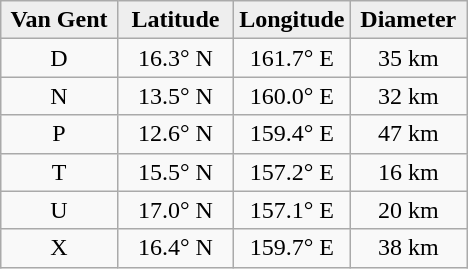<table class="wikitable">
<tr>
<th width="25%" style="background:#eeeeee;">Van Gent</th>
<th width="25%" style="background:#eeeeee;">Latitude</th>
<th width="25%" style="background:#eeeeee;">Longitude</th>
<th width="25%" style="background:#eeeeee;">Diameter</th>
</tr>
<tr>
<td align="center">D</td>
<td align="center">16.3° N</td>
<td align="center">161.7° E</td>
<td align="center">35 km</td>
</tr>
<tr>
<td align="center">N</td>
<td align="center">13.5° N</td>
<td align="center">160.0° E</td>
<td align="center">32 km</td>
</tr>
<tr>
<td align="center">P</td>
<td align="center">12.6° N</td>
<td align="center">159.4° E</td>
<td align="center">47 km</td>
</tr>
<tr>
<td align="center">T</td>
<td align="center">15.5° N</td>
<td align="center">157.2° E</td>
<td align="center">16 km</td>
</tr>
<tr>
<td align="center">U</td>
<td align="center">17.0° N</td>
<td align="center">157.1° E</td>
<td align="center">20 km</td>
</tr>
<tr>
<td align="center">X</td>
<td align="center">16.4° N</td>
<td align="center">159.7° E</td>
<td align="center">38 km</td>
</tr>
</table>
